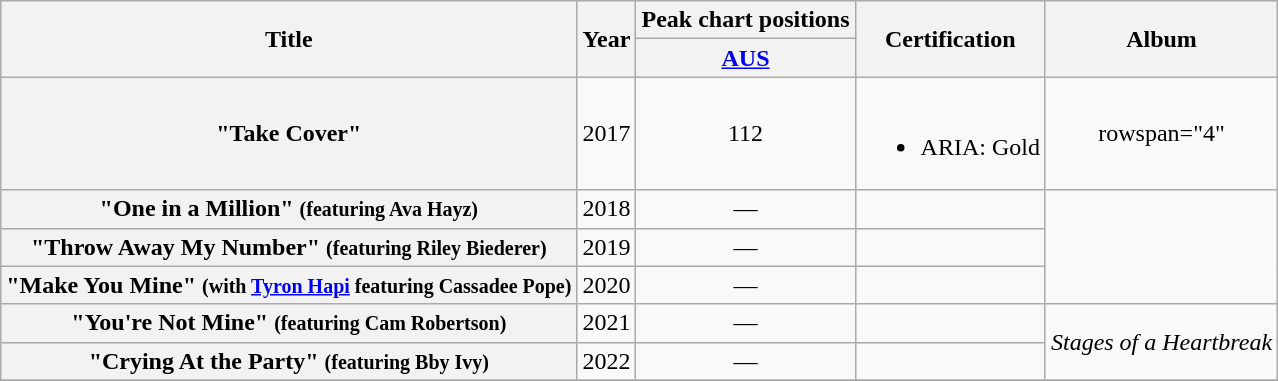<table class="wikitable plainrowheaders" style="text-align:center;">
<tr>
<th rowspan="2">Title</th>
<th rowspan="2">Year</th>
<th>Peak chart positions</th>
<th rowspan="2">Certification</th>
<th rowspan="2">Album</th>
</tr>
<tr>
<th><a href='#'>AUS</a><br></th>
</tr>
<tr>
<th scope="row">"Take Cover"</th>
<td rowspan="1">2017</td>
<td>112</td>
<td><br><ul><li>ARIA: Gold </li></ul></td>
<td>rowspan="4" </td>
</tr>
<tr>
<th scope="row">"One in a Million" <small>(featuring Ava Hayz)</small></th>
<td rowspan="1">2018</td>
<td>—</td>
<td></td>
</tr>
<tr>
<th scope="row">"Throw Away My Number" <small>(featuring Riley Biederer)</small></th>
<td rowspan="1">2019</td>
<td>—</td>
<td></td>
</tr>
<tr>
<th scope="row">"Make You Mine" <small>(with <a href='#'>Tyron Hapi</a> featuring Cassadee Pope)</small></th>
<td rowspan="1">2020</td>
<td>—</td>
<td></td>
</tr>
<tr>
<th scope="row">"You're Not Mine" <small>(featuring Cam Robertson)</small></th>
<td rowspan="1">2021</td>
<td>—</td>
<td></td>
<td rowspan="2"><em>Stages of a Heartbreak</em></td>
</tr>
<tr>
<th scope="row">"Crying At the Party" <small>(featuring Bby Ivy)</small></th>
<td rowspan="1">2022</td>
<td>—</td>
<td></td>
</tr>
<tr>
</tr>
</table>
